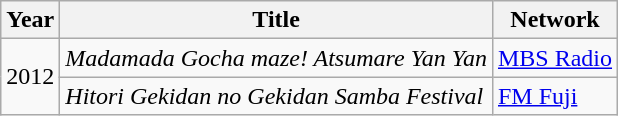<table class="wikitable">
<tr>
<th>Year</th>
<th>Title</th>
<th>Network</th>
</tr>
<tr>
<td rowspan="2">2012</td>
<td><em>Madamada Gocha maze! Atsumare Yan Yan</em></td>
<td><a href='#'>MBS Radio</a></td>
</tr>
<tr>
<td><em>Hitori Gekidan no Gekidan Samba Festival</em></td>
<td><a href='#'>FM Fuji</a></td>
</tr>
</table>
